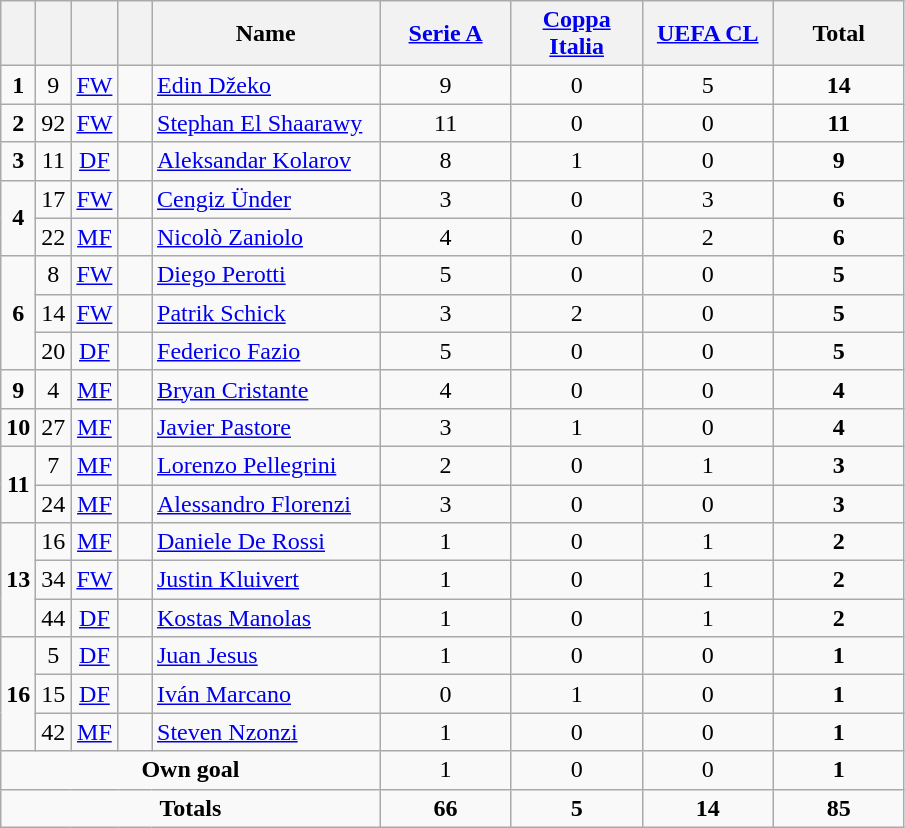<table class="wikitable" style="text-align:center">
<tr>
<th width=15></th>
<th width=15></th>
<th width=15></th>
<th width=15></th>
<th width=145>Name</th>
<th width=80><a href='#'>Serie A</a></th>
<th width=80><a href='#'>Coppa Italia</a></th>
<th width=80><a href='#'>UEFA CL</a></th>
<th width=80>Total</th>
</tr>
<tr>
<td><strong>1</strong></td>
<td>9</td>
<td><a href='#'>FW</a></td>
<td></td>
<td align=left><a href='#'>Edin Džeko</a></td>
<td>9</td>
<td>0</td>
<td>5</td>
<td><strong>14</strong></td>
</tr>
<tr>
<td><strong>2</strong></td>
<td>92</td>
<td><a href='#'>FW</a></td>
<td></td>
<td align=left><a href='#'>Stephan El Shaarawy</a></td>
<td>11</td>
<td>0</td>
<td>0</td>
<td><strong>11</strong></td>
</tr>
<tr>
<td><strong>3</strong></td>
<td>11</td>
<td><a href='#'>DF</a></td>
<td></td>
<td align=left><a href='#'>Aleksandar Kolarov</a></td>
<td>8</td>
<td>1</td>
<td>0</td>
<td><strong>9</strong></td>
</tr>
<tr>
<td rowspan=2><strong>4</strong></td>
<td>17</td>
<td><a href='#'>FW</a></td>
<td></td>
<td align=left><a href='#'>Cengiz Ünder</a></td>
<td>3</td>
<td>0</td>
<td>3</td>
<td><strong>6</strong></td>
</tr>
<tr>
<td>22</td>
<td><a href='#'>MF</a></td>
<td></td>
<td align=left><a href='#'>Nicolò Zaniolo</a></td>
<td>4</td>
<td>0</td>
<td>2</td>
<td><strong>6</strong></td>
</tr>
<tr>
<td rowspan=3><strong>6</strong></td>
<td>8</td>
<td><a href='#'>FW</a></td>
<td></td>
<td align=left><a href='#'>Diego Perotti</a></td>
<td>5</td>
<td>0</td>
<td>0</td>
<td><strong>5</strong></td>
</tr>
<tr>
<td>14</td>
<td><a href='#'>FW</a></td>
<td></td>
<td align=left><a href='#'>Patrik Schick</a></td>
<td>3</td>
<td>2</td>
<td>0</td>
<td><strong>5</strong></td>
</tr>
<tr>
<td>20</td>
<td><a href='#'>DF</a></td>
<td></td>
<td align=left><a href='#'>Federico Fazio</a></td>
<td>5</td>
<td>0</td>
<td>0</td>
<td><strong>5</strong></td>
</tr>
<tr>
<td><strong>9</strong></td>
<td>4</td>
<td><a href='#'>MF</a></td>
<td></td>
<td align=left><a href='#'>Bryan Cristante</a></td>
<td>4</td>
<td>0</td>
<td>0</td>
<td><strong>4</strong></td>
</tr>
<tr>
<td><strong>10</strong></td>
<td>27</td>
<td><a href='#'>MF</a></td>
<td></td>
<td align=left><a href='#'>Javier Pastore</a></td>
<td>3</td>
<td>1</td>
<td>0</td>
<td><strong>4</strong></td>
</tr>
<tr>
<td rowspan=2><strong>11</strong></td>
<td>7</td>
<td><a href='#'>MF</a></td>
<td></td>
<td align=left><a href='#'>Lorenzo Pellegrini</a></td>
<td>2</td>
<td>0</td>
<td>1</td>
<td><strong>3</strong></td>
</tr>
<tr>
<td>24</td>
<td><a href='#'>MF</a></td>
<td></td>
<td align=left><a href='#'>Alessandro Florenzi</a></td>
<td>3</td>
<td>0</td>
<td>0</td>
<td><strong>3</strong></td>
</tr>
<tr>
<td rowspan=3><strong>13</strong></td>
<td>16</td>
<td><a href='#'>MF</a></td>
<td></td>
<td align=left><a href='#'>Daniele De Rossi</a></td>
<td>1</td>
<td>0</td>
<td>1</td>
<td><strong>2</strong></td>
</tr>
<tr>
<td>34</td>
<td><a href='#'>FW</a></td>
<td></td>
<td align=left><a href='#'>Justin Kluivert</a></td>
<td>1</td>
<td>0</td>
<td>1</td>
<td><strong>2</strong></td>
</tr>
<tr>
<td>44</td>
<td><a href='#'>DF</a></td>
<td></td>
<td align=left><a href='#'>Kostas Manolas</a></td>
<td>1</td>
<td>0</td>
<td>1</td>
<td><strong>2</strong></td>
</tr>
<tr>
<td rowspan=3><strong>16</strong></td>
<td>5</td>
<td><a href='#'>DF</a></td>
<td></td>
<td align=left><a href='#'>Juan Jesus</a></td>
<td>1</td>
<td>0</td>
<td>0</td>
<td><strong>1</strong></td>
</tr>
<tr>
<td>15</td>
<td><a href='#'>DF</a></td>
<td></td>
<td align=left><a href='#'>Iván Marcano</a></td>
<td>0</td>
<td>1</td>
<td>0</td>
<td><strong>1</strong></td>
</tr>
<tr>
<td>42</td>
<td><a href='#'>MF</a></td>
<td></td>
<td align=left><a href='#'>Steven Nzonzi</a></td>
<td>1</td>
<td>0</td>
<td>0</td>
<td><strong>1</strong></td>
</tr>
<tr>
<td colspan=5><strong>Own goal</strong></td>
<td>1</td>
<td>0</td>
<td>0</td>
<td><strong>1</strong></td>
</tr>
<tr>
<td colspan=5><strong>Totals</strong></td>
<td><strong>66</strong></td>
<td><strong>5</strong></td>
<td><strong>14</strong></td>
<td><strong>85</strong></td>
</tr>
</table>
